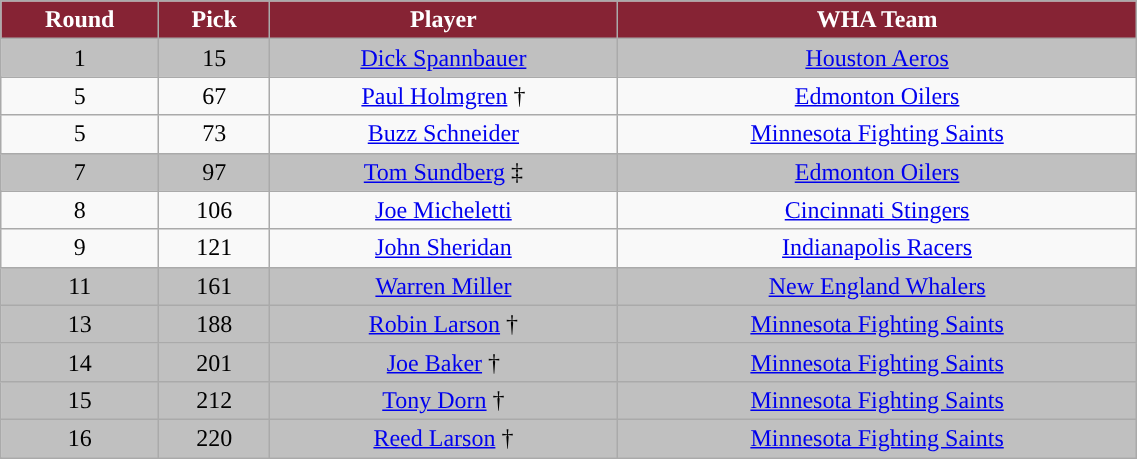<table class="wikitable" width="60%">
<tr>
<th style="color:white; background:#862334; ">Round</th>
<th style="color:white; background:#862334; ">Pick</th>
<th style="color:white; background:#862334; ">Player</th>
<th style="color:white; background:#862334; ">WHA Team</th>
</tr>
<tr align="center" bgcolor="C0C0C0">
<td>1</td>
<td>15</td>
<td><a href='#'>Dick Spannbauer</a></td>
<td><a href='#'>Houston Aeros</a></td>
</tr>
<tr align="center" bgcolor="">
<td>5</td>
<td>67</td>
<td><a href='#'>Paul Holmgren</a> †</td>
<td><a href='#'>Edmonton Oilers</a></td>
</tr>
<tr align="center" bgcolor="">
<td>5</td>
<td>73</td>
<td><a href='#'>Buzz Schneider</a></td>
<td><a href='#'>Minnesota Fighting Saints</a></td>
</tr>
<tr align="center" bgcolor="C0C0C0">
<td>7</td>
<td>97</td>
<td><a href='#'>Tom Sundberg</a> ‡</td>
<td><a href='#'>Edmonton Oilers</a></td>
</tr>
<tr align="center" bgcolor="">
<td>8</td>
<td>106</td>
<td><a href='#'>Joe Micheletti</a></td>
<td><a href='#'>Cincinnati Stingers</a></td>
</tr>
<tr align="center" bgcolor="">
<td>9</td>
<td>121</td>
<td><a href='#'>John Sheridan</a></td>
<td><a href='#'>Indianapolis Racers</a></td>
</tr>
<tr align="center" bgcolor="C0C0C0">
<td>11</td>
<td>161</td>
<td><a href='#'>Warren Miller</a></td>
<td><a href='#'>New England Whalers</a></td>
</tr>
<tr align="center" bgcolor="C0C0C0">
<td>13</td>
<td>188</td>
<td><a href='#'>Robin Larson</a> †</td>
<td><a href='#'>Minnesota Fighting Saints</a></td>
</tr>
<tr align="center" bgcolor="C0C0C0">
<td>14</td>
<td>201</td>
<td><a href='#'>Joe Baker</a> †</td>
<td><a href='#'>Minnesota Fighting Saints</a></td>
</tr>
<tr align="center" bgcolor="C0C0C0">
<td>15</td>
<td>212</td>
<td><a href='#'>Tony Dorn</a> †</td>
<td><a href='#'>Minnesota Fighting Saints</a></td>
</tr>
<tr align="center" bgcolor="C0C0C0">
<td>16</td>
<td>220</td>
<td><a href='#'>Reed Larson</a> †</td>
<td><a href='#'>Minnesota Fighting Saints</a></td>
</tr>
<tr align="center" bgcolor="">
</tr>
</table>
